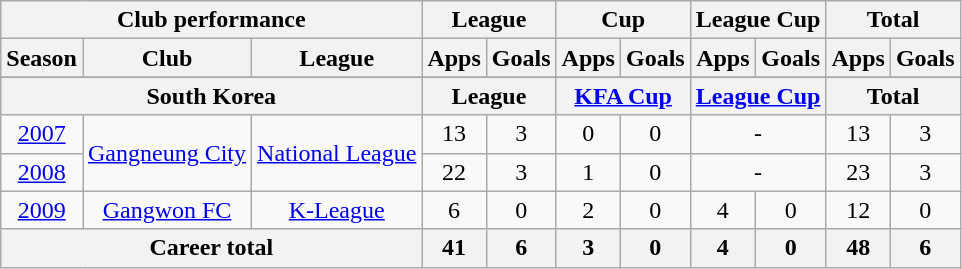<table class="wikitable" style="text-align:center">
<tr>
<th colspan=3>Club performance</th>
<th colspan=2>League</th>
<th colspan=2>Cup</th>
<th colspan=2>League Cup</th>
<th colspan=2>Total</th>
</tr>
<tr>
<th>Season</th>
<th>Club</th>
<th>League</th>
<th>Apps</th>
<th>Goals</th>
<th>Apps</th>
<th>Goals</th>
<th>Apps</th>
<th>Goals</th>
<th>Apps</th>
<th>Goals</th>
</tr>
<tr>
</tr>
<tr>
<th colspan=3>South Korea</th>
<th colspan=2>League</th>
<th colspan=2><a href='#'>KFA Cup</a></th>
<th colspan=2><a href='#'>League Cup</a></th>
<th colspan=2>Total</th>
</tr>
<tr>
<td><a href='#'>2007</a></td>
<td rowspan=2><a href='#'>Gangneung City</a></td>
<td rowspan=2><a href='#'>National League</a></td>
<td>13</td>
<td>3</td>
<td>0</td>
<td>0</td>
<td colspan=2>-</td>
<td>13</td>
<td>3</td>
</tr>
<tr>
<td><a href='#'>2008</a></td>
<td>22</td>
<td>3</td>
<td>1</td>
<td>0</td>
<td colspan=2>-</td>
<td>23</td>
<td>3</td>
</tr>
<tr>
<td><a href='#'>2009</a></td>
<td rowspan=1><a href='#'>Gangwon FC</a></td>
<td rowspan=1><a href='#'>K-League</a></td>
<td>6</td>
<td>0</td>
<td>2</td>
<td>0</td>
<td>4</td>
<td>0</td>
<td>12</td>
<td>0</td>
</tr>
<tr>
<th colspan=3>Career total</th>
<th><strong>41</strong></th>
<th><strong>6</strong></th>
<th><strong>3</strong></th>
<th><strong>0</strong></th>
<th><strong>4</strong></th>
<th><strong>0</strong></th>
<th><strong>48</strong></th>
<th><strong>6</strong></th>
</tr>
</table>
